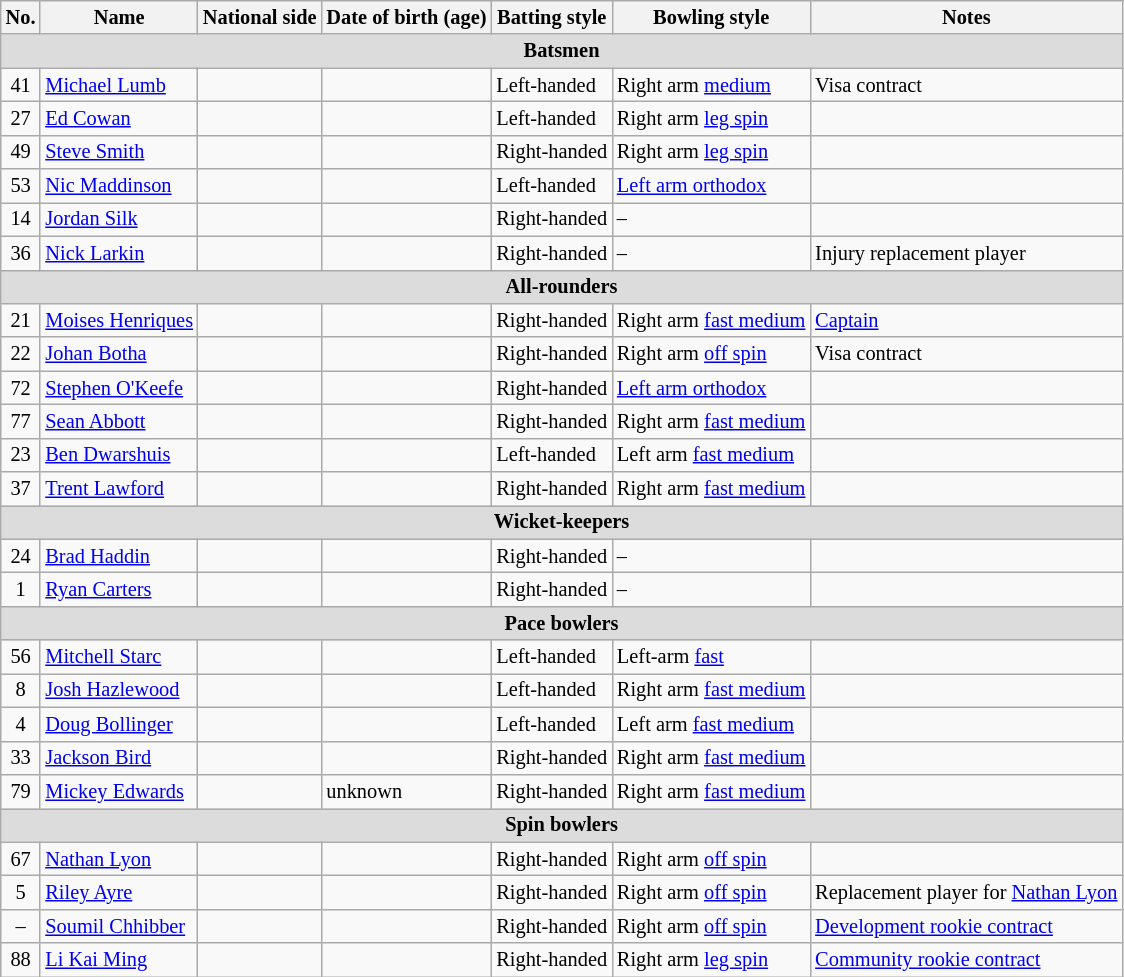<table class="wikitable"  style="font-size:85%;">
<tr>
<th>No.</th>
<th>Name</th>
<th>National side</th>
<th>Date of birth (age)</th>
<th>Batting style</th>
<th>Bowling style</th>
<th>Notes</th>
</tr>
<tr>
<th colspan="7"  style="background:#dcdcdc; text-align:centre;">Batsmen</th>
</tr>
<tr>
<td style="text-align:center">41</td>
<td><a href='#'>Michael Lumb</a></td>
<td></td>
<td></td>
<td>Left-handed</td>
<td>Right arm <a href='#'>medium</a></td>
<td>Visa contract</td>
</tr>
<tr>
<td style="text-align:center">27</td>
<td><a href='#'>Ed Cowan</a></td>
<td></td>
<td></td>
<td>Left-handed</td>
<td>Right arm <a href='#'>leg spin</a></td>
<td></td>
</tr>
<tr>
<td style="text-align:center">49</td>
<td><a href='#'>Steve Smith</a></td>
<td></td>
<td></td>
<td>Right-handed</td>
<td>Right arm <a href='#'>leg spin</a></td>
<td></td>
</tr>
<tr>
<td style="text-align:center">53</td>
<td><a href='#'>Nic Maddinson</a></td>
<td></td>
<td></td>
<td>Left-handed</td>
<td><a href='#'>Left arm orthodox</a></td>
<td></td>
</tr>
<tr>
<td style="text-align:center">14</td>
<td><a href='#'>Jordan Silk</a></td>
<td></td>
<td></td>
<td>Right-handed</td>
<td>–</td>
<td></td>
</tr>
<tr>
<td style="text-align:center">36</td>
<td><a href='#'>Nick Larkin</a></td>
<td></td>
<td></td>
<td>Right-handed</td>
<td>–</td>
<td>Injury replacement player</td>
</tr>
<tr>
<th colspan="7"  style="background:#dcdcdc; text-align:centre;">All-rounders</th>
</tr>
<tr>
<td style="text-align:center">21</td>
<td><a href='#'>Moises Henriques</a></td>
<td></td>
<td></td>
<td>Right-handed</td>
<td>Right arm <a href='#'>fast medium</a></td>
<td><a href='#'>Captain</a></td>
</tr>
<tr>
<td style="text-align:center">22</td>
<td><a href='#'>Johan Botha</a></td>
<td></td>
<td></td>
<td>Right-handed</td>
<td>Right arm <a href='#'>off spin</a></td>
<td>Visa contract</td>
</tr>
<tr>
<td style="text-align:center">72</td>
<td><a href='#'>Stephen O'Keefe</a></td>
<td></td>
<td></td>
<td>Right-handed</td>
<td><a href='#'>Left arm orthodox</a></td>
<td></td>
</tr>
<tr>
<td style="text-align:center">77</td>
<td><a href='#'>Sean Abbott</a></td>
<td></td>
<td></td>
<td>Right-handed</td>
<td>Right arm <a href='#'>fast medium</a></td>
<td></td>
</tr>
<tr>
<td style="text-align:center">23</td>
<td><a href='#'>Ben Dwarshuis</a></td>
<td></td>
<td></td>
<td>Left-handed</td>
<td>Left arm <a href='#'>fast medium</a></td>
<td></td>
</tr>
<tr>
<td style="text-align:center">37</td>
<td><a href='#'>Trent Lawford</a></td>
<td></td>
<td></td>
<td>Right-handed</td>
<td>Right arm <a href='#'>fast medium</a></td>
<td></td>
</tr>
<tr>
<th colspan="7"  style="background:#dcdcdc; text-align:centre;">Wicket-keepers</th>
</tr>
<tr>
<td style="text-align:center">24</td>
<td><a href='#'>Brad Haddin</a></td>
<td></td>
<td></td>
<td>Right-handed</td>
<td>–</td>
<td></td>
</tr>
<tr>
<td style="text-align:center">1</td>
<td><a href='#'>Ryan Carters</a></td>
<td></td>
<td></td>
<td>Right-handed</td>
<td>–</td>
<td></td>
</tr>
<tr>
<th colspan="7"  style="background:#dcdcdc; text-align:centre;">Pace bowlers</th>
</tr>
<tr>
<td style="text-align:center">56</td>
<td><a href='#'>Mitchell Starc</a></td>
<td></td>
<td></td>
<td>Left-handed</td>
<td>Left-arm <a href='#'>fast</a></td>
<td></td>
</tr>
<tr>
<td style="text-align:center">8</td>
<td><a href='#'>Josh Hazlewood</a></td>
<td></td>
<td></td>
<td>Left-handed</td>
<td>Right arm <a href='#'>fast medium</a></td>
<td></td>
</tr>
<tr>
<td style="text-align:center">4</td>
<td><a href='#'>Doug Bollinger</a></td>
<td></td>
<td></td>
<td>Left-handed</td>
<td>Left arm <a href='#'>fast medium</a></td>
<td></td>
</tr>
<tr>
<td style="text-align:center">33</td>
<td><a href='#'>Jackson Bird</a></td>
<td></td>
<td></td>
<td>Right-handed</td>
<td>Right arm <a href='#'>fast medium</a></td>
<td></td>
</tr>
<tr>
<td style="text-align:center">79</td>
<td><a href='#'>Mickey Edwards</a></td>
<td></td>
<td>unknown</td>
<td>Right-handed</td>
<td>Right arm <a href='#'>fast medium</a></td>
<td></td>
</tr>
<tr>
<th colspan="7"  style="background:#dcdcdc; text-align:center;">Spin bowlers</th>
</tr>
<tr>
<td style="text-align:center">67</td>
<td><a href='#'>Nathan Lyon</a></td>
<td></td>
<td></td>
<td>Right-handed</td>
<td>Right arm <a href='#'>off spin</a></td>
<td></td>
</tr>
<tr>
<td style="text-align:center">5</td>
<td><a href='#'>Riley Ayre</a></td>
<td></td>
<td></td>
<td>Right-handed</td>
<td>Right arm <a href='#'>off spin</a></td>
<td>Replacement player for <a href='#'>Nathan Lyon</a></td>
</tr>
<tr>
<td style="text-align:center">–</td>
<td><a href='#'>Soumil Chhibber</a></td>
<td></td>
<td></td>
<td>Right-handed</td>
<td>Right arm <a href='#'>off spin</a></td>
<td><a href='#'>Development rookie contract</a></td>
</tr>
<tr>
<td style="text-align:center">88</td>
<td><a href='#'>Li Kai Ming</a></td>
<td></td>
<td></td>
<td>Right-handed</td>
<td>Right arm <a href='#'>leg spin</a></td>
<td><a href='#'>Community rookie contract</a></td>
</tr>
</table>
